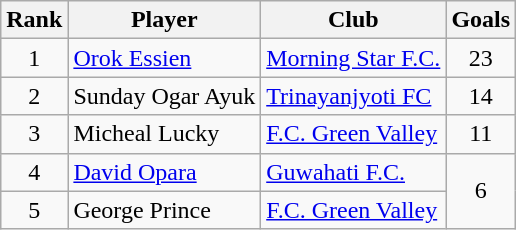<table class="wikitable sortable" style="text-align:center;">
<tr>
<th>Rank</th>
<th>Player</th>
<th>Club</th>
<th>Goals</th>
</tr>
<tr>
<td>1</td>
<td style="text-align:left"> <a href='#'>Orok Essien</a></td>
<td style="text-align:left"><a href='#'>Morning Star F.C.</a></td>
<td>23</td>
</tr>
<tr>
<td>2</td>
<td style="text-align:left"> Sunday Ogar Ayuk</td>
<td style="text-align:left"><a href='#'>Trinayanjyoti FC</a></td>
<td>14</td>
</tr>
<tr>
<td>3</td>
<td style="text-align:left"> Micheal Lucky</td>
<td style="text-align:left"><a href='#'>F.C. Green Valley</a></td>
<td>11</td>
</tr>
<tr>
<td>4</td>
<td style="text-align:left"> <a href='#'>David Opara</a></td>
<td style="text-align:left"><a href='#'>Guwahati F.C.</a></td>
<td rowspan=2>6</td>
</tr>
<tr>
<td>5</td>
<td style="text-align:left"> George Prince</td>
<td style="text-align:left"><a href='#'>F.C. Green Valley</a></td>
</tr>
</table>
